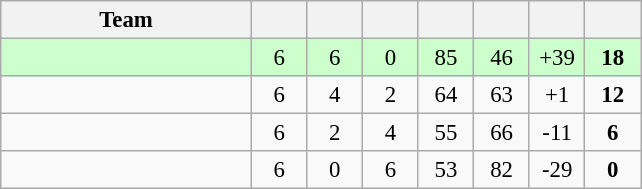<table class="wikitable" style="text-align:center;font-size:95%">
<tr>
<th width=160>Team</th>
<th width=30></th>
<th width=30></th>
<th width=30></th>
<th width=30></th>
<th width=30></th>
<th width=30></th>
<th width=30></th>
</tr>
<tr bgcolor=ccffcc>
<td align="left"></td>
<td>6</td>
<td>6</td>
<td>0</td>
<td>85</td>
<td>46</td>
<td>+39</td>
<td><strong>18</strong></td>
</tr>
<tr>
<td align="left"></td>
<td>6</td>
<td>4</td>
<td>2</td>
<td>64</td>
<td>63</td>
<td>+1</td>
<td><strong>12</strong></td>
</tr>
<tr>
<td align="left"></td>
<td>6</td>
<td>2</td>
<td>4</td>
<td>55</td>
<td>66</td>
<td>-11</td>
<td><strong>6</strong></td>
</tr>
<tr>
<td align="left"></td>
<td>6</td>
<td>0</td>
<td>6</td>
<td>53</td>
<td>82</td>
<td>-29</td>
<td><strong>0</strong></td>
</tr>
</table>
